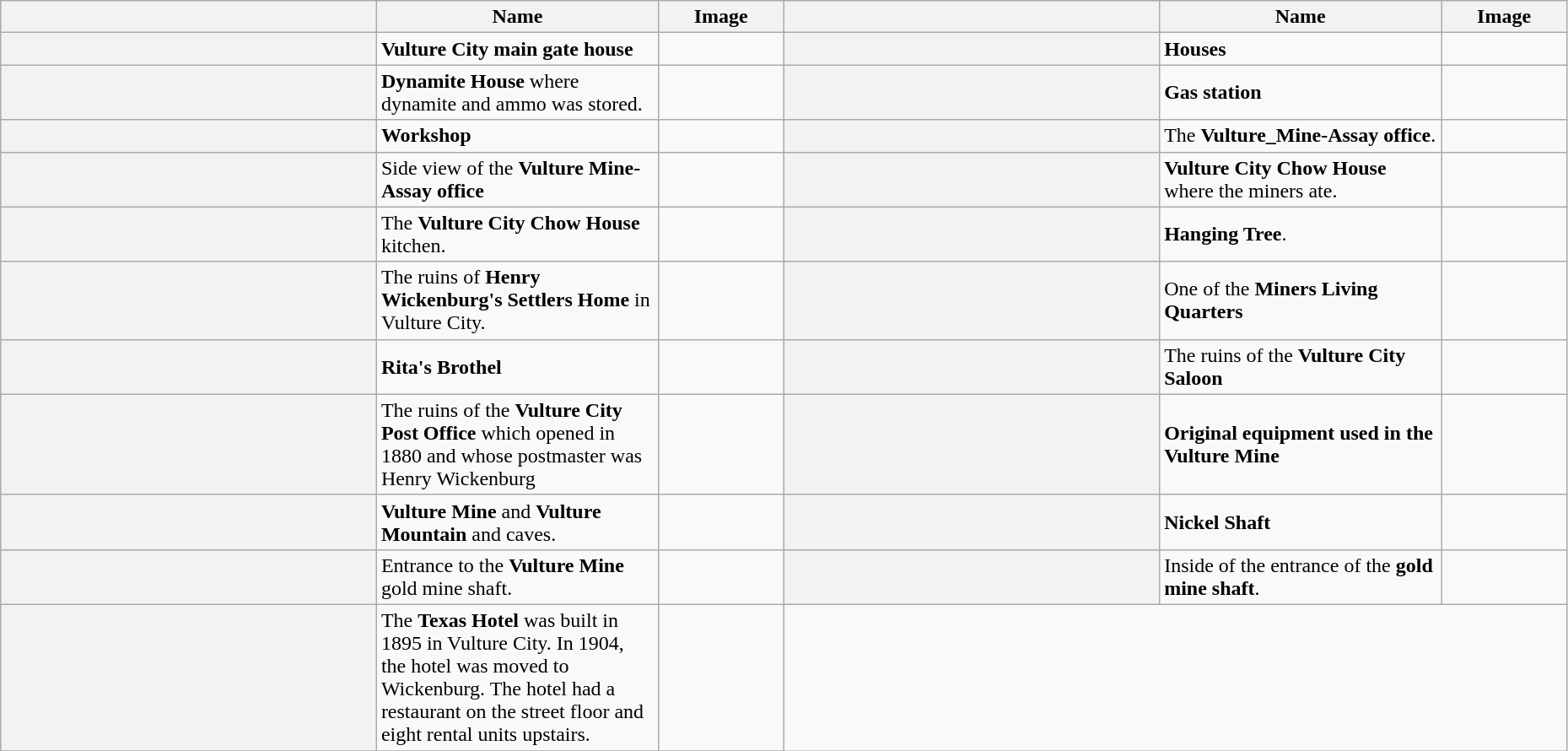<table class="wikitable sortable" style="width:98%">
<tr>
<th></th>
<th width = 18% >Name</th>
<th width = 8% class="unsortable" >Image</th>
<th></th>
<th width = 18% >Name</th>
<th width = 8% class="unsortable" >Image</th>
</tr>
<tr ->
<th></th>
<td><strong>Vulture City main gate house</strong></td>
<td></td>
<th></th>
<td><strong>Houses</strong></td>
<td></td>
</tr>
<tr ->
<th></th>
<td><strong>Dynamite House</strong> where dynamite and ammo was stored.</td>
<td></td>
<th></th>
<td><strong>Gas station</strong></td>
<td></td>
</tr>
<tr ->
<th></th>
<td><strong>Workshop</strong></td>
<td></td>
<th></th>
<td>The <strong>Vulture_Mine-Assay office</strong>.</td>
<td></td>
</tr>
<tr ->
<th></th>
<td>Side view of the <strong>Vulture Mine-Assay office</strong></td>
<td></td>
<th></th>
<td><strong>Vulture City Chow House</strong> where the miners ate.</td>
<td></td>
</tr>
<tr ->
<th></th>
<td>The  <strong>Vulture City Chow House</strong> kitchen.</td>
<td></td>
<th></th>
<td><strong> Hanging Tree</strong>.</td>
<td></td>
</tr>
<tr ->
<th></th>
<td>The ruins of <strong>Henry Wickenburg's Settlers Home</strong> in Vulture City.</td>
<td></td>
<th></th>
<td>One of the <strong>Miners Living Quarters</strong></td>
<td></td>
</tr>
<tr ->
<th></th>
<td><strong>Rita's Brothel</strong></td>
<td></td>
<th></th>
<td>The ruins of the <strong>Vulture City Saloon</strong></td>
<td></td>
</tr>
<tr ->
<th></th>
<td>The ruins of the <strong>Vulture City Post Office</strong> which opened in 1880 and whose postmaster was Henry Wickenburg</td>
<td></td>
<th></th>
<td><strong>Original equipment used in the Vulture Mine</strong></td>
<td></td>
</tr>
<tr ->
<th></th>
<td><strong>Vulture Mine</strong> and <strong>Vulture Mountain</strong> and caves.</td>
<td></td>
<th></th>
<td><strong>Nickel Shaft</strong></td>
<td></td>
</tr>
<tr ->
<th></th>
<td>Entrance to the <strong>Vulture Mine</strong> gold mine shaft.</td>
<td></td>
<th></th>
<td>Inside of the entrance of the <strong>gold mine shaft</strong>.</td>
<td></td>
</tr>
<tr ->
<th></th>
<td>The <strong>Texas Hotel</strong> was built in 1895 in Vulture City. In 1904, the hotel was moved to Wickenburg. The hotel had a restaurant on the street floor and eight rental units upstairs.</td>
<td></td>
</tr>
<tr ->
</tr>
</table>
